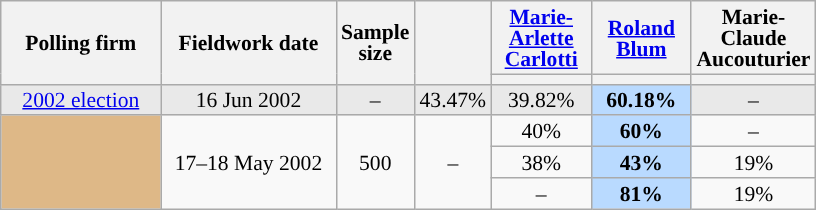<table class="wikitable sortable" style="text-align:center;font-size:90%;line-height:14px;">
<tr style="height:40px;">
<th style="width:100px;" rowspan="2">Polling firm</th>
<th style="width:110px;" rowspan="2">Fieldwork date</th>
<th style="width:35px;" rowspan="2">Sample<br>size</th>
<th style="width:30px;" rowspan="2"></th>
<th class="unsortable" style="width:60px;"><a href='#'>Marie-Arlette Carlotti</a><br></th>
<th class="unsortable" style="width:60px;"><a href='#'>Roland Blum</a><br></th>
<th class="unsortable" style="width:60px;">Marie-Claude Aucouturier<br></th>
</tr>
<tr>
<th style="background:"></th>
<th style="background:"></th>
<th style="background:"></th>
</tr>
<tr style="background:#E9E9E9;">
<td><a href='#'>2002 election</a></td>
<td data-sort-value="2002-06-16">16 Jun 2002</td>
<td>–</td>
<td>43.47%</td>
<td>39.82%</td>
<td style="background:#B9DAFF;"><strong>60.18%</strong></td>
<td>–</td>
</tr>
<tr>
<td rowspan="3" style="background:burlywood;"></td>
<td rowspan="3" data-sort-value="2002-05-18">17–18 May 2002</td>
<td rowspan="3">500</td>
<td rowspan="3">–</td>
<td>40%</td>
<td style="background:#B9DAFF;"><strong>60%</strong></td>
<td>–</td>
</tr>
<tr>
<td>38%</td>
<td style="background:#B9DAFF;"><strong>43%</strong></td>
<td>19%</td>
</tr>
<tr>
<td>–</td>
<td style="background:#B9DAFF;"><strong>81%</strong></td>
<td>19%</td>
</tr>
</table>
